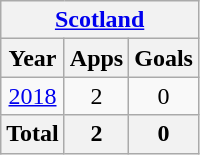<table class="wikitable" style="text-align:center">
<tr>
<th colspan=3><a href='#'>Scotland</a></th>
</tr>
<tr>
<th>Year</th>
<th>Apps</th>
<th>Goals</th>
</tr>
<tr>
<td><a href='#'>2018</a></td>
<td>2</td>
<td>0</td>
</tr>
<tr>
<th>Total</th>
<th>2</th>
<th>0</th>
</tr>
</table>
